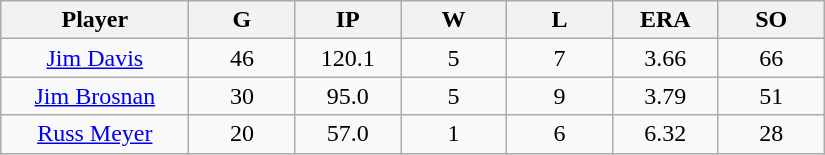<table class="wikitable sortable">
<tr>
<th bgcolor="#DDDDFF" width="16%">Player</th>
<th bgcolor="#DDDDFF" width="9%">G</th>
<th bgcolor="#DDDDFF" width="9%">IP</th>
<th bgcolor="#DDDDFF" width="9%">W</th>
<th bgcolor="#DDDDFF" width="9%">L</th>
<th bgcolor="#DDDDFF" width="9%">ERA</th>
<th bgcolor="#DDDDFF" width="9%">SO</th>
</tr>
<tr align="center">
<td><a href='#'>Jim Davis</a></td>
<td>46</td>
<td>120.1</td>
<td>5</td>
<td>7</td>
<td>3.66</td>
<td>66</td>
</tr>
<tr align="center">
<td><a href='#'>Jim Brosnan</a></td>
<td>30</td>
<td>95.0</td>
<td>5</td>
<td>9</td>
<td>3.79</td>
<td>51</td>
</tr>
<tr align="center">
<td><a href='#'>Russ Meyer</a></td>
<td>20</td>
<td>57.0</td>
<td>1</td>
<td>6</td>
<td>6.32</td>
<td>28</td>
</tr>
</table>
